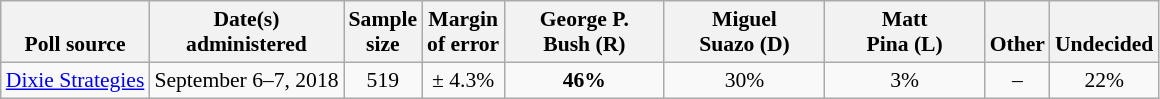<table class="wikitable" style="font-size:90%;text-align:center;">
<tr valign=bottom>
<th>Poll source</th>
<th>Date(s)<br>administered</th>
<th>Sample<br>size</th>
<th>Margin<br>of error</th>
<th style="width:100px;">George P.<br>Bush (R)</th>
<th style="width:100px;">Miguel<br>Suazo (D)</th>
<th style="width:100px;">Matt<br>Pina (L)</th>
<th>Other</th>
<th>Undecided</th>
</tr>
<tr>
<td style="text-align:left;"><a href='#'>Dixie Strategies</a></td>
<td align=center>September 6–7, 2018</td>
<td align=center>519</td>
<td>± 4.3%</td>
<td><strong>46%</strong></td>
<td align=center>30%</td>
<td align=center>3%</td>
<td align=center>–</td>
<td align=center>22%</td>
</tr>
</table>
